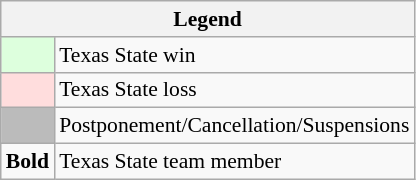<table class="wikitable" style="font-size:90%">
<tr>
<th colspan="2">Legend</th>
</tr>
<tr>
<td bgcolor="#ddffdd"> </td>
<td>Texas State win</td>
</tr>
<tr>
<td bgcolor="#ffdddd"> </td>
<td>Texas State loss</td>
</tr>
<tr>
<td bgcolor="#bbbbbb"> </td>
<td>Postponement/Cancellation/Suspensions</td>
</tr>
<tr>
<td><strong>Bold</strong></td>
<td>Texas State team member</td>
</tr>
</table>
